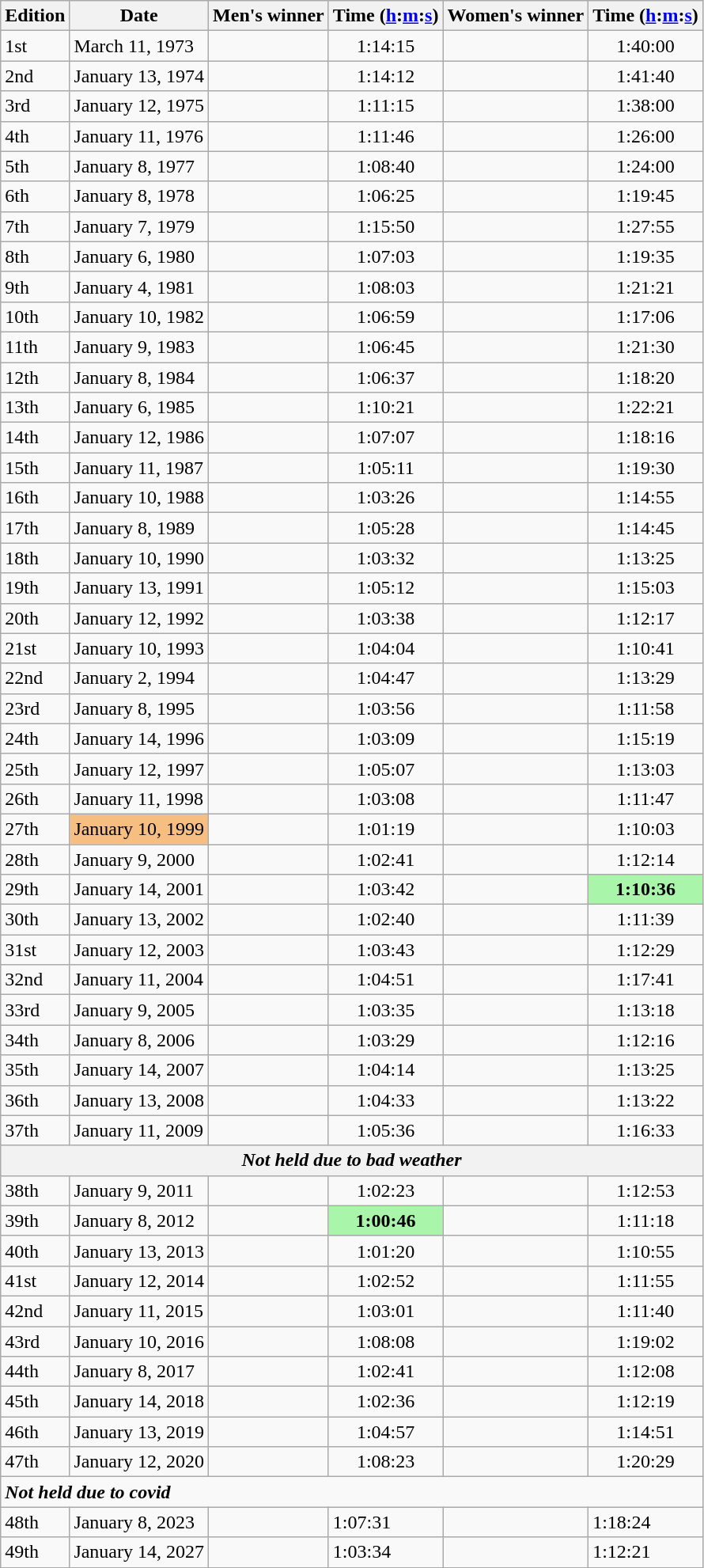<table class="wikitable sortable">
<tr>
<th>Edition</th>
<th>Date</th>
<th>Men's winner</th>
<th>Time (<a href='#'>h</a>:<a href='#'>m</a>:<a href='#'>s</a>)</th>
<th>Women's winner</th>
<th>Time (<a href='#'>h</a>:<a href='#'>m</a>:<a href='#'>s</a>)</th>
</tr>
<tr>
<td>1st</td>
<td>March 11, 1973</td>
<td></td>
<td align="center">1:14:15</td>
<td></td>
<td align="center">1:40:00</td>
</tr>
<tr>
<td>2nd</td>
<td>January 13, 1974</td>
<td></td>
<td align="center">1:14:12</td>
<td></td>
<td align="center">1:41:40</td>
</tr>
<tr>
<td>3rd</td>
<td>January 12, 1975</td>
<td></td>
<td align="center">1:11:15</td>
<td></td>
<td align="center">1:38:00</td>
</tr>
<tr>
<td>4th</td>
<td>January 11, 1976</td>
<td></td>
<td align="center">1:11:46</td>
<td></td>
<td align="center">1:26:00</td>
</tr>
<tr>
<td>5th</td>
<td>January 8, 1977</td>
<td></td>
<td align="center">1:08:40</td>
<td></td>
<td align="center">1:24:00</td>
</tr>
<tr>
<td>6th</td>
<td>January 8, 1978</td>
<td></td>
<td align="center">1:06:25</td>
<td></td>
<td align="center">1:19:45</td>
</tr>
<tr>
<td>7th</td>
<td>January 7, 1979</td>
<td></td>
<td align="center">1:15:50</td>
<td></td>
<td align="center">1:27:55</td>
</tr>
<tr>
<td>8th</td>
<td>January 6, 1980</td>
<td></td>
<td align="center">1:07:03</td>
<td></td>
<td align="center">1:19:35</td>
</tr>
<tr>
<td>9th</td>
<td>January 4, 1981</td>
<td></td>
<td align="center">1:08:03</td>
<td></td>
<td align="center">1:21:21</td>
</tr>
<tr>
<td>10th</td>
<td>January 10, 1982</td>
<td></td>
<td align="center">1:06:59</td>
<td></td>
<td align="center">1:17:06</td>
</tr>
<tr>
<td>11th</td>
<td>January 9, 1983</td>
<td></td>
<td align="center">1:06:45</td>
<td></td>
<td align="center">1:21:30</td>
</tr>
<tr>
<td>12th</td>
<td>January 8, 1984</td>
<td></td>
<td align="center">1:06:37</td>
<td></td>
<td align="center">1:18:20</td>
</tr>
<tr>
<td>13th</td>
<td>January 6, 1985</td>
<td></td>
<td align="center">1:10:21</td>
<td></td>
<td align="center">1:22:21</td>
</tr>
<tr>
<td>14th</td>
<td>January 12, 1986</td>
<td></td>
<td align="center">1:07:07</td>
<td></td>
<td align="center">1:18:16</td>
</tr>
<tr>
<td>15th</td>
<td>January 11, 1987</td>
<td></td>
<td align="center">1:05:11</td>
<td></td>
<td align="center">1:19:30</td>
</tr>
<tr>
<td>16th</td>
<td>January 10, 1988</td>
<td></td>
<td align="center">1:03:26</td>
<td></td>
<td align="center">1:14:55</td>
</tr>
<tr>
<td>17th</td>
<td>January 8, 1989</td>
<td></td>
<td align="center">1:05:28</td>
<td></td>
<td align="center">1:14:45</td>
</tr>
<tr>
<td>18th</td>
<td>January 10, 1990</td>
<td></td>
<td align="center">1:03:32</td>
<td></td>
<td align="center">1:13:25</td>
</tr>
<tr>
<td>19th</td>
<td>January 13, 1991</td>
<td></td>
<td align="center">1:05:12</td>
<td></td>
<td align="center">1:15:03</td>
</tr>
<tr>
<td>20th</td>
<td>January 12, 1992</td>
<td></td>
<td align="center">1:03:38</td>
<td></td>
<td align="center">1:12:17</td>
</tr>
<tr>
<td>21st</td>
<td>January 10, 1993</td>
<td></td>
<td align="center">1:04:04</td>
<td></td>
<td align="center">1:10:41</td>
</tr>
<tr>
<td>22nd</td>
<td>January 2, 1994</td>
<td></td>
<td align="center">1:04:47</td>
<td></td>
<td align="center">1:13:29</td>
</tr>
<tr>
<td>23rd</td>
<td>January 8, 1995</td>
<td></td>
<td align="center">1:03:56</td>
<td></td>
<td align="center">1:11:58</td>
</tr>
<tr>
<td>24th</td>
<td>January 14, 1996</td>
<td></td>
<td align="center">1:03:09</td>
<td></td>
<td align="center">1:15:19</td>
</tr>
<tr>
<td>25th</td>
<td>January 12, 1997</td>
<td></td>
<td align="center">1:05:07</td>
<td></td>
<td align="center">1:13:03</td>
</tr>
<tr>
<td>26th</td>
<td>January 11, 1998</td>
<td></td>
<td align="center">1:03:08</td>
<td></td>
<td align="center">1:11:47</td>
</tr>
<tr>
<td>27th</td>
<td bgcolor=#F7BE81>January 10, 1999</td>
<td></td>
<td align="center">1:01:19</td>
<td></td>
<td align="center">1:10:03</td>
</tr>
<tr>
<td>28th</td>
<td>January 9, 2000</td>
<td></td>
<td align="center">1:02:41</td>
<td></td>
<td align="center">1:12:14</td>
</tr>
<tr>
<td>29th</td>
<td>January 14, 2001</td>
<td></td>
<td align="center">1:03:42</td>
<td></td>
<td align="center" bgcolor=#A9F5A9><strong>1:10:36</strong></td>
</tr>
<tr>
<td>30th</td>
<td>January 13, 2002</td>
<td></td>
<td align="center">1:02:40</td>
<td></td>
<td align="center">1:11:39</td>
</tr>
<tr>
<td>31st</td>
<td>January 12, 2003</td>
<td></td>
<td align="center">1:03:43</td>
<td></td>
<td align="center">1:12:29</td>
</tr>
<tr>
<td>32nd</td>
<td>January 11, 2004</td>
<td></td>
<td align="center">1:04:51</td>
<td></td>
<td align="center">1:17:41</td>
</tr>
<tr>
<td>33rd</td>
<td>January 9, 2005</td>
<td></td>
<td align="center">1:03:35</td>
<td></td>
<td align="center">1:13:18</td>
</tr>
<tr>
<td>34th</td>
<td>January 8, 2006</td>
<td></td>
<td align="center">1:03:29</td>
<td></td>
<td align="center">1:12:16</td>
</tr>
<tr>
<td>35th</td>
<td>January 14, 2007</td>
<td></td>
<td align="center">1:04:14</td>
<td></td>
<td align="center">1:13:25</td>
</tr>
<tr>
<td>36th</td>
<td>January 13, 2008</td>
<td></td>
<td align=center>1:04:33</td>
<td></td>
<td align=center>1:13:22</td>
</tr>
<tr>
<td>37th</td>
<td>January 11, 2009</td>
<td></td>
<td align=center>1:05:36</td>
<td></td>
<td align=center>1:16:33</td>
</tr>
<tr>
<th colspan=6><em>Not held due to bad weather</em></th>
</tr>
<tr>
<td>38th</td>
<td>January 9, 2011</td>
<td></td>
<td align=center>1:02:23</td>
<td></td>
<td align=center>1:12:53</td>
</tr>
<tr>
<td>39th</td>
<td>January 8, 2012</td>
<td></td>
<td align=center bgcolor=#A9F5A9><strong>1:00:46</strong></td>
<td></td>
<td align=center>1:11:18</td>
</tr>
<tr>
<td>40th</td>
<td>January 13, 2013</td>
<td></td>
<td align=center>1:01:20</td>
<td></td>
<td align=center>1:10:55</td>
</tr>
<tr>
<td>41st</td>
<td>January 12, 2014</td>
<td></td>
<td align=center>1:02:52</td>
<td></td>
<td align=center>1:11:55</td>
</tr>
<tr>
<td>42nd</td>
<td>January 11, 2015</td>
<td></td>
<td align=center>1:03:01</td>
<td></td>
<td align=center>1:11:40</td>
</tr>
<tr>
<td>43rd</td>
<td>January 10, 2016</td>
<td></td>
<td align=center>1:08:08</td>
<td></td>
<td align=center>1:19:02</td>
</tr>
<tr>
<td>44th</td>
<td>January 8, 2017</td>
<td></td>
<td align=center>1:02:41</td>
<td></td>
<td align=center>1:12:08</td>
</tr>
<tr>
<td>45th</td>
<td>January 14, 2018</td>
<td></td>
<td align=center>1:02:36</td>
<td></td>
<td align=center>1:12:19</td>
</tr>
<tr>
<td>46th</td>
<td>January 13, 2019</td>
<td></td>
<td align=center>1:04:57</td>
<td></td>
<td align=center>1:14:51</td>
</tr>
<tr>
<td>47th</td>
<td>January 12, 2020</td>
<td></td>
<td align=center>1:08:23</td>
<td></td>
<td align=center>1:20:29</td>
</tr>
<tr>
<td colspan="6"><strong><em>Not held due to covid</em></strong></td>
</tr>
<tr>
<td>48th</td>
<td>January 8, 2023</td>
<td></td>
<td>1:07:31</td>
<td></td>
<td>1:18:24</td>
</tr>
<tr>
<td>49th</td>
<td>January 14, 2027</td>
<td></td>
<td>1:03:34</td>
<td></td>
<td>1:12:21</td>
</tr>
</table>
